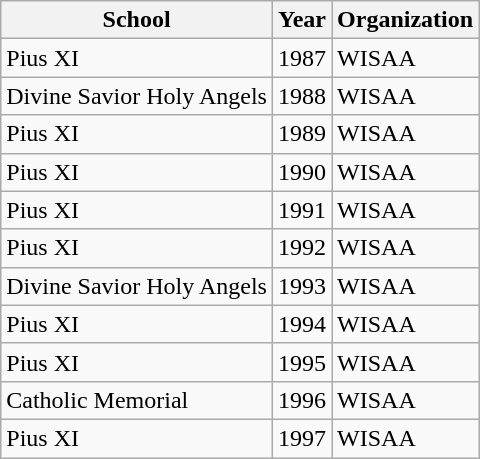<table class="wikitable">
<tr>
<th>School</th>
<th>Year</th>
<th>Organization</th>
</tr>
<tr>
<td>Pius XI</td>
<td>1987</td>
<td>WISAA</td>
</tr>
<tr>
<td>Divine Savior Holy Angels</td>
<td>1988</td>
<td>WISAA</td>
</tr>
<tr>
<td>Pius XI</td>
<td>1989</td>
<td>WISAA</td>
</tr>
<tr>
<td>Pius XI</td>
<td>1990</td>
<td>WISAA</td>
</tr>
<tr>
<td>Pius XI</td>
<td>1991</td>
<td>WISAA</td>
</tr>
<tr>
<td>Pius XI</td>
<td>1992</td>
<td>WISAA</td>
</tr>
<tr>
<td>Divine Savior Holy Angels</td>
<td>1993</td>
<td>WISAA</td>
</tr>
<tr>
<td>Pius XI</td>
<td>1994</td>
<td>WISAA</td>
</tr>
<tr>
<td>Pius XI</td>
<td>1995</td>
<td>WISAA</td>
</tr>
<tr>
<td>Catholic Memorial</td>
<td>1996</td>
<td>WISAA</td>
</tr>
<tr>
<td>Pius XI</td>
<td>1997</td>
<td>WISAA</td>
</tr>
</table>
